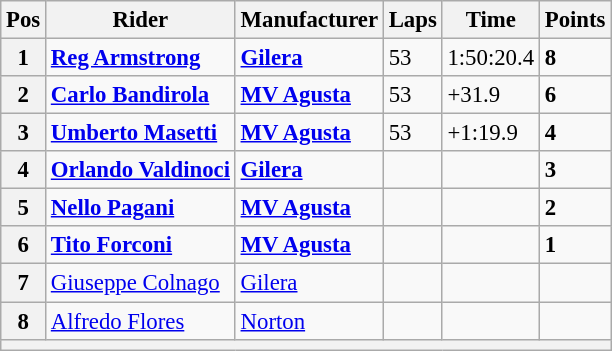<table class="wikitable" style="font-size: 95%;">
<tr>
<th>Pos</th>
<th>Rider</th>
<th>Manufacturer</th>
<th>Laps</th>
<th>Time</th>
<th>Points</th>
</tr>
<tr>
<th>1</th>
<td> <strong><a href='#'>Reg Armstrong</a></strong></td>
<td><strong><a href='#'>Gilera</a></strong></td>
<td>53</td>
<td>1:50:20.4</td>
<td><strong>8</strong></td>
</tr>
<tr>
<th>2</th>
<td> <strong><a href='#'>Carlo Bandirola</a></strong></td>
<td><strong><a href='#'>MV Agusta</a></strong></td>
<td>53</td>
<td>+31.9</td>
<td><strong>6</strong></td>
</tr>
<tr>
<th>3</th>
<td> <strong><a href='#'>Umberto Masetti</a></strong></td>
<td><strong><a href='#'>MV Agusta</a></strong></td>
<td>53</td>
<td>+1:19.9</td>
<td><strong>4</strong></td>
</tr>
<tr>
<th>4</th>
<td> <strong><a href='#'>Orlando Valdinoci</a></strong></td>
<td><strong><a href='#'>Gilera</a></strong></td>
<td></td>
<td></td>
<td><strong>3</strong></td>
</tr>
<tr>
<th>5</th>
<td> <strong><a href='#'>Nello Pagani</a></strong></td>
<td><strong><a href='#'>MV Agusta</a></strong></td>
<td></td>
<td></td>
<td><strong>2</strong></td>
</tr>
<tr>
<th>6</th>
<td> <strong><a href='#'>Tito Forconi</a></strong></td>
<td><strong><a href='#'>MV Agusta</a></strong></td>
<td></td>
<td></td>
<td><strong>1</strong></td>
</tr>
<tr>
<th>7</th>
<td> <a href='#'>Giuseppe Colnago</a></td>
<td><a href='#'>Gilera</a></td>
<td></td>
<td></td>
<td></td>
</tr>
<tr>
<th>8</th>
<td> <a href='#'>Alfredo Flores</a></td>
<td><a href='#'>Norton</a></td>
<td></td>
<td></td>
<td></td>
</tr>
<tr>
<th colspan=6></th>
</tr>
</table>
